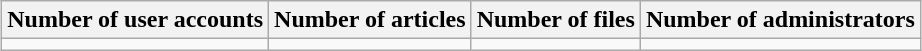<table class="wikitable" style="text-align:center;margin: auto;">
<tr>
<th>Number of user accounts</th>
<th>Number of articles</th>
<th>Number of files</th>
<th>Number of administrators</th>
</tr>
<tr>
<td></td>
<td></td>
<td></td>
<td></td>
</tr>
</table>
